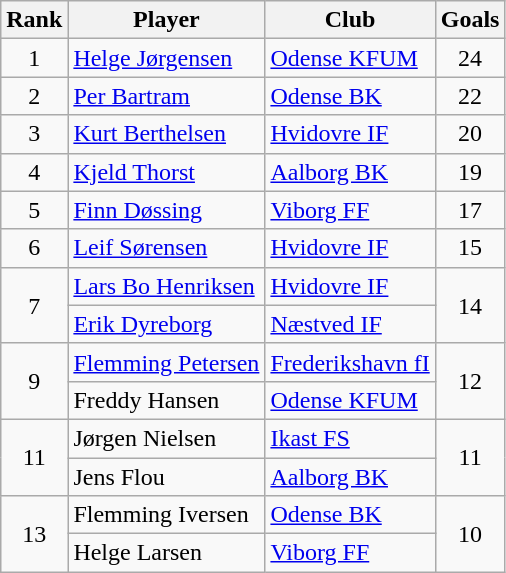<table class="wikitable" style="text-align:center">
<tr>
<th>Rank</th>
<th>Player</th>
<th>Club</th>
<th>Goals</th>
</tr>
<tr>
<td>1</td>
<td align="left"> <a href='#'>Helge Jørgensen</a></td>
<td align="left"><a href='#'>Odense KFUM</a></td>
<td>24</td>
</tr>
<tr>
<td>2</td>
<td align="left"> <a href='#'>Per Bartram</a></td>
<td align="left"><a href='#'>Odense BK</a></td>
<td>22</td>
</tr>
<tr>
<td>3</td>
<td align="left"> <a href='#'>Kurt Berthelsen</a></td>
<td align="left"><a href='#'>Hvidovre IF</a></td>
<td>20</td>
</tr>
<tr>
<td>4</td>
<td align="left"> <a href='#'>Kjeld Thorst</a></td>
<td align="left"><a href='#'>Aalborg BK</a></td>
<td>19</td>
</tr>
<tr>
<td>5</td>
<td align="left"> <a href='#'>Finn Døssing</a></td>
<td align="left"><a href='#'>Viborg FF</a></td>
<td>17</td>
</tr>
<tr>
<td>6</td>
<td align="left"> <a href='#'>Leif Sørensen</a></td>
<td align="left"><a href='#'>Hvidovre IF</a></td>
<td>15</td>
</tr>
<tr>
<td rowspan=2>7</td>
<td align="left"> <a href='#'>Lars Bo Henriksen</a></td>
<td align="left"><a href='#'>Hvidovre IF</a></td>
<td rowspan=2>14</td>
</tr>
<tr>
<td align="left"> <a href='#'>Erik Dyreborg</a></td>
<td align="left"><a href='#'>Næstved IF</a></td>
</tr>
<tr>
<td rowspan=2>9</td>
<td align="left"> <a href='#'>Flemming Petersen</a></td>
<td align="left"><a href='#'>Frederikshavn fI</a></td>
<td rowspan=2>12</td>
</tr>
<tr>
<td align="left"> Freddy Hansen</td>
<td align="left"><a href='#'>Odense KFUM</a></td>
</tr>
<tr>
<td rowspan=2>11</td>
<td align="left"> Jørgen Nielsen</td>
<td align="left"><a href='#'>Ikast FS</a></td>
<td rowspan=2>11</td>
</tr>
<tr>
<td align="left"> Jens Flou</td>
<td align="left"><a href='#'>Aalborg BK</a></td>
</tr>
<tr>
<td rowspan=2>13</td>
<td align="left"> Flemming Iversen</td>
<td align="left"><a href='#'>Odense BK</a></td>
<td rowspan=2>10</td>
</tr>
<tr>
<td align="left"> Helge Larsen</td>
<td align="left"><a href='#'>Viborg FF</a></td>
</tr>
</table>
